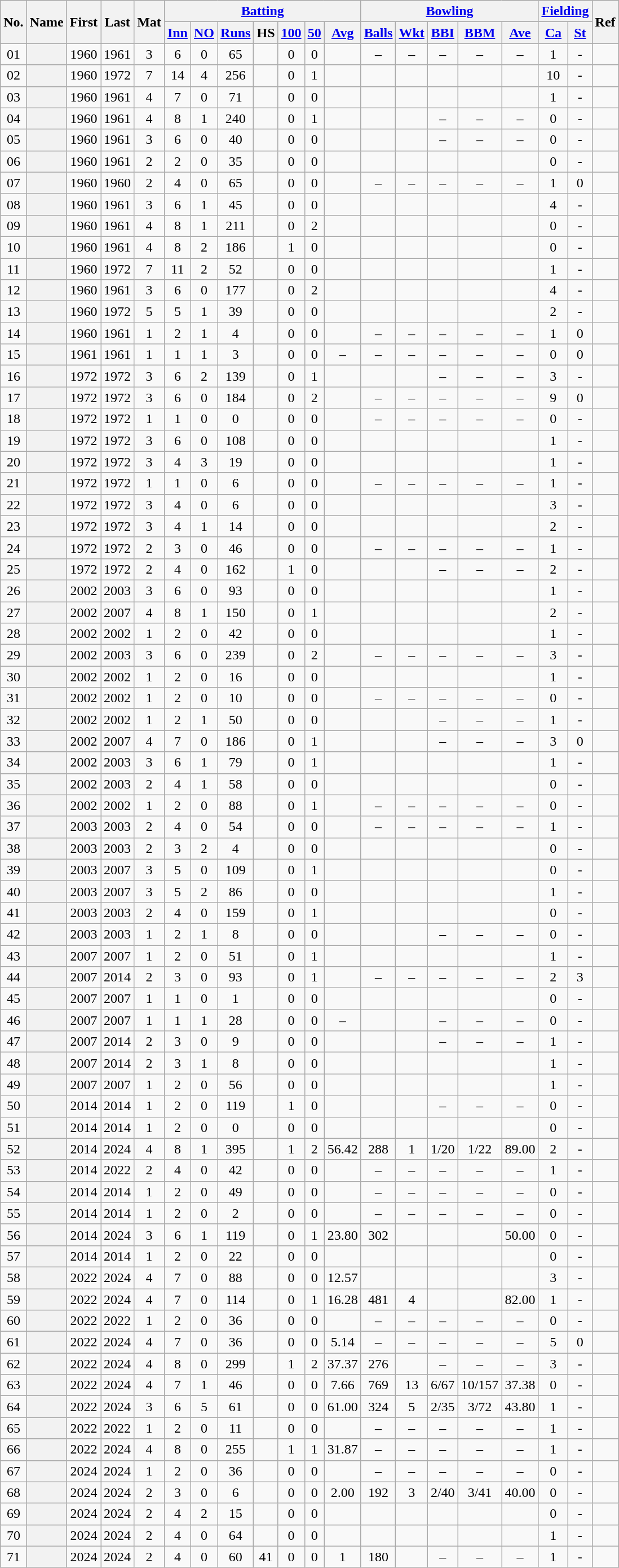<table class="wikitable sortable plainrowheaders">
<tr align="center">
<th scope="col" rowspan="2">No.</th>
<th scope="col" rowspan="2">Name</th>
<th scope="col" rowspan="2">First</th>
<th scope="col" rowspan="2">Last</th>
<th scope="col" rowspan="2">Mat</th>
<th colspan=7 scope="col" class="unsortable"><a href='#'>Batting</a></th>
<th colspan=5 scope="col" class="unsortable"><a href='#'>Bowling</a></th>
<th colspan=2 scope="col" class="unsortable"><a href='#'>Fielding</a></th>
<th scope="col" class="unsortable" rowspan="2">Ref</th>
</tr>
<tr>
<th scope="col"><a href='#'>Inn</a></th>
<th scope="col"><a href='#'>NO</a></th>
<th scope="col"><a href='#'>Runs</a></th>
<th scope="col">HS</th>
<th scope="col"><a href='#'>100</a></th>
<th scope="col"><a href='#'>50</a></th>
<th scope="col"><a href='#'>Avg</a></th>
<th scope="col"><a href='#'>Balls</a></th>
<th scope="col"><a href='#'>Wkt</a></th>
<th scope="col"><a href='#'>BBI</a></th>
<th scope="col"><a href='#'>BBM</a></th>
<th scope="col"><a href='#'>Ave</a></th>
<th scope="col"><a href='#'>Ca</a></th>
<th scope="col"><a href='#'>St</a></th>
</tr>
<tr align="center">
<td><span>0</span>1</td>
<th scope="row"></th>
<td>1960</td>
<td>1961</td>
<td>3</td>
<td>6</td>
<td>0</td>
<td>65</td>
<td></td>
<td>0</td>
<td>0</td>
<td></td>
<td>–</td>
<td>–</td>
<td>–</td>
<td>–</td>
<td>–</td>
<td>1</td>
<td>-</td>
<td></td>
</tr>
<tr align="center">
<td><span>0</span>2</td>
<th scope="row"></th>
<td>1960</td>
<td>1972</td>
<td>7</td>
<td>14</td>
<td>4</td>
<td>256</td>
<td></td>
<td>0</td>
<td>1</td>
<td></td>
<td></td>
<td></td>
<td></td>
<td></td>
<td></td>
<td>10</td>
<td>-</td>
<td></td>
</tr>
<tr align="center">
<td><span>0</span>3</td>
<th scope="row"></th>
<td>1960</td>
<td>1961</td>
<td>4</td>
<td>7</td>
<td>0</td>
<td>71</td>
<td></td>
<td>0</td>
<td>0</td>
<td></td>
<td></td>
<td></td>
<td></td>
<td></td>
<td></td>
<td>1</td>
<td>-</td>
<td></td>
</tr>
<tr align="center">
<td><span>0</span>4</td>
<th scope="row"></th>
<td>1960</td>
<td>1961</td>
<td>4</td>
<td>8</td>
<td>1</td>
<td>240</td>
<td></td>
<td>0</td>
<td>1</td>
<td></td>
<td></td>
<td></td>
<td>–</td>
<td>–</td>
<td>–</td>
<td>0</td>
<td>-</td>
<td></td>
</tr>
<tr align="center">
<td><span>0</span>5</td>
<th scope="row"></th>
<td>1960</td>
<td>1961</td>
<td>3</td>
<td>6</td>
<td>0</td>
<td>40</td>
<td></td>
<td>0</td>
<td>0</td>
<td></td>
<td></td>
<td></td>
<td>–</td>
<td>–</td>
<td>–</td>
<td>0</td>
<td>-</td>
<td></td>
</tr>
<tr align="center">
<td><span>0</span>6</td>
<th scope="row"></th>
<td>1960</td>
<td>1961</td>
<td>2</td>
<td>2</td>
<td>0</td>
<td>35</td>
<td></td>
<td>0</td>
<td>0</td>
<td></td>
<td></td>
<td></td>
<td></td>
<td></td>
<td></td>
<td>0</td>
<td>-</td>
<td></td>
</tr>
<tr align="center">
<td><span>0</span>7</td>
<th scope="row"> </th>
<td>1960</td>
<td>1960</td>
<td>2</td>
<td>4</td>
<td>0</td>
<td>65</td>
<td></td>
<td>0</td>
<td>0</td>
<td></td>
<td>–</td>
<td>–</td>
<td>–</td>
<td>–</td>
<td>–</td>
<td>1</td>
<td>0</td>
<td></td>
</tr>
<tr align="center">
<td><span>0</span>8</td>
<th scope="row"></th>
<td>1960</td>
<td>1961</td>
<td>3</td>
<td>6</td>
<td>1</td>
<td>45</td>
<td></td>
<td>0</td>
<td>0</td>
<td></td>
<td></td>
<td></td>
<td></td>
<td></td>
<td></td>
<td>4</td>
<td>-</td>
<td></td>
</tr>
<tr align="center">
<td><span>0</span>9</td>
<th scope="row"> </th>
<td>1960</td>
<td>1961</td>
<td>4</td>
<td>8</td>
<td>1</td>
<td>211</td>
<td></td>
<td>0</td>
<td>2</td>
<td></td>
<td></td>
<td></td>
<td></td>
<td></td>
<td></td>
<td>0</td>
<td>-</td>
<td></td>
</tr>
<tr align="center">
<td>10</td>
<th scope="row"></th>
<td>1960</td>
<td>1961</td>
<td>4</td>
<td>8</td>
<td>2</td>
<td>186</td>
<td></td>
<td>1</td>
<td>0</td>
<td></td>
<td></td>
<td></td>
<td></td>
<td></td>
<td></td>
<td>0</td>
<td>-</td>
<td></td>
</tr>
<tr align="center">
<td>11</td>
<th scope="row"></th>
<td>1960</td>
<td>1972</td>
<td>7</td>
<td>11</td>
<td>2</td>
<td>52</td>
<td></td>
<td>0</td>
<td>0</td>
<td></td>
<td></td>
<td></td>
<td></td>
<td></td>
<td></td>
<td>1</td>
<td>-</td>
<td></td>
</tr>
<tr align="center">
<td>12</td>
<th scope="row"></th>
<td>1960</td>
<td>1961</td>
<td>3</td>
<td>6</td>
<td>0</td>
<td>177</td>
<td></td>
<td>0</td>
<td>2</td>
<td></td>
<td></td>
<td></td>
<td></td>
<td></td>
<td></td>
<td>4</td>
<td>-</td>
<td></td>
</tr>
<tr align="center">
<td>13</td>
<th scope="row"> </th>
<td>1960</td>
<td>1972</td>
<td>5</td>
<td>5</td>
<td>1</td>
<td>39</td>
<td></td>
<td>0</td>
<td>0</td>
<td></td>
<td></td>
<td></td>
<td></td>
<td></td>
<td></td>
<td>2</td>
<td>-</td>
<td></td>
</tr>
<tr align="center">
<td>14</td>
<th scope="row"> </th>
<td>1960</td>
<td>1961</td>
<td>1</td>
<td>2</td>
<td>1</td>
<td>4</td>
<td></td>
<td>0</td>
<td>0</td>
<td></td>
<td>–</td>
<td>–</td>
<td>–</td>
<td>–</td>
<td>–</td>
<td>1</td>
<td>0</td>
<td></td>
</tr>
<tr align="center">
<td>15</td>
<th scope="row"> </th>
<td>1961</td>
<td>1961</td>
<td>1</td>
<td>1</td>
<td>1</td>
<td>3</td>
<td></td>
<td>0</td>
<td>0</td>
<td>–</td>
<td>–</td>
<td>–</td>
<td>–</td>
<td>–</td>
<td>–</td>
<td>0</td>
<td>0</td>
<td></td>
</tr>
<tr align="center">
<td>16</td>
<th scope="row"></th>
<td>1972</td>
<td>1972</td>
<td>3</td>
<td>6</td>
<td>2</td>
<td>139</td>
<td></td>
<td>0</td>
<td>1</td>
<td></td>
<td></td>
<td></td>
<td>–</td>
<td>–</td>
<td>–</td>
<td>3</td>
<td>-</td>
<td></td>
</tr>
<tr align="center">
<td>17</td>
<th scope="row"> </th>
<td>1972</td>
<td>1972</td>
<td>3</td>
<td>6</td>
<td>0</td>
<td>184</td>
<td></td>
<td>0</td>
<td>2</td>
<td></td>
<td>–</td>
<td>–</td>
<td>–</td>
<td>–</td>
<td>–</td>
<td>9</td>
<td>0</td>
<td></td>
</tr>
<tr align="center">
<td>18</td>
<th scope="row"></th>
<td>1972</td>
<td>1972</td>
<td>1</td>
<td>1</td>
<td>0</td>
<td>0</td>
<td></td>
<td>0</td>
<td>0</td>
<td></td>
<td>–</td>
<td>–</td>
<td>–</td>
<td>–</td>
<td>–</td>
<td>0</td>
<td>-</td>
<td></td>
</tr>
<tr align="center">
<td>19</td>
<th scope="row"></th>
<td>1972</td>
<td>1972</td>
<td>3</td>
<td>6</td>
<td>0</td>
<td>108</td>
<td></td>
<td>0</td>
<td>0</td>
<td></td>
<td></td>
<td></td>
<td></td>
<td></td>
<td></td>
<td>1</td>
<td>-</td>
<td></td>
</tr>
<tr align="center">
<td>20</td>
<th scope="row"></th>
<td>1972</td>
<td>1972</td>
<td>3</td>
<td>4</td>
<td>3</td>
<td>19</td>
<td></td>
<td>0</td>
<td>0</td>
<td></td>
<td></td>
<td></td>
<td></td>
<td></td>
<td></td>
<td>1</td>
<td>-</td>
<td></td>
</tr>
<tr align="center">
<td>21</td>
<th scope="row"></th>
<td>1972</td>
<td>1972</td>
<td>1</td>
<td>1</td>
<td>0</td>
<td>6</td>
<td></td>
<td>0</td>
<td>0</td>
<td></td>
<td>–</td>
<td>–</td>
<td>–</td>
<td>–</td>
<td>–</td>
<td>1</td>
<td>-</td>
<td></td>
</tr>
<tr align="center">
<td>22</td>
<th scope="row"></th>
<td>1972</td>
<td>1972</td>
<td>3</td>
<td>4</td>
<td>0</td>
<td>6</td>
<td></td>
<td>0</td>
<td>0</td>
<td></td>
<td></td>
<td></td>
<td></td>
<td></td>
<td></td>
<td>3</td>
<td>-</td>
<td></td>
</tr>
<tr align="center">
<td>23</td>
<th scope="row"></th>
<td>1972</td>
<td>1972</td>
<td>3</td>
<td>4</td>
<td>1</td>
<td>14</td>
<td></td>
<td>0</td>
<td>0</td>
<td></td>
<td></td>
<td></td>
<td></td>
<td></td>
<td></td>
<td>2</td>
<td>-</td>
<td></td>
</tr>
<tr align="center">
<td>24</td>
<th scope="row"></th>
<td>1972</td>
<td>1972</td>
<td>2</td>
<td>3</td>
<td>0</td>
<td>46</td>
<td></td>
<td>0</td>
<td>0</td>
<td></td>
<td>–</td>
<td>–</td>
<td>–</td>
<td>–</td>
<td>–</td>
<td>1</td>
<td>-</td>
<td></td>
</tr>
<tr align="center">
<td>25</td>
<th scope="row"></th>
<td>1972</td>
<td>1972</td>
<td>2</td>
<td>4</td>
<td>0</td>
<td>162</td>
<td></td>
<td>1</td>
<td>0</td>
<td></td>
<td></td>
<td></td>
<td>–</td>
<td>–</td>
<td>–</td>
<td>2</td>
<td>-</td>
<td></td>
</tr>
<tr align="center">
<td>26</td>
<th scope="row"></th>
<td>2002</td>
<td>2003</td>
<td>3</td>
<td>6</td>
<td>0</td>
<td>93</td>
<td></td>
<td>0</td>
<td>0</td>
<td></td>
<td></td>
<td></td>
<td></td>
<td></td>
<td></td>
<td>1</td>
<td>-</td>
<td></td>
</tr>
<tr align="center">
<td>27</td>
<th scope="row"> </th>
<td>2002</td>
<td>2007</td>
<td>4</td>
<td>8</td>
<td>1</td>
<td>150</td>
<td></td>
<td>0</td>
<td>1</td>
<td></td>
<td></td>
<td></td>
<td></td>
<td></td>
<td></td>
<td>2</td>
<td>-</td>
<td></td>
</tr>
<tr align="center">
<td>28</td>
<th scope="row"> </th>
<td>2002</td>
<td>2002</td>
<td>1</td>
<td>2</td>
<td>0</td>
<td>42</td>
<td></td>
<td>0</td>
<td>0</td>
<td></td>
<td></td>
<td></td>
<td></td>
<td></td>
<td></td>
<td>1</td>
<td>-</td>
<td></td>
</tr>
<tr align="center">
<td>29</td>
<th scope="row"> </th>
<td>2002</td>
<td>2003</td>
<td>3</td>
<td>6</td>
<td>0</td>
<td>239</td>
<td></td>
<td>0</td>
<td>2</td>
<td></td>
<td>–</td>
<td>–</td>
<td>–</td>
<td>–</td>
<td>–</td>
<td>3</td>
<td>-</td>
<td></td>
</tr>
<tr align="center">
<td>30</td>
<th scope="row"></th>
<td>2002</td>
<td>2002</td>
<td>1</td>
<td>2</td>
<td>0</td>
<td>16</td>
<td></td>
<td>0</td>
<td>0</td>
<td></td>
<td></td>
<td></td>
<td></td>
<td></td>
<td></td>
<td>1</td>
<td>-</td>
<td></td>
</tr>
<tr align="center">
<td>31</td>
<th scope="row"></th>
<td>2002</td>
<td>2002</td>
<td>1</td>
<td>2</td>
<td>0</td>
<td>10</td>
<td></td>
<td>0</td>
<td>0</td>
<td></td>
<td>–</td>
<td>–</td>
<td>–</td>
<td>–</td>
<td>–</td>
<td>0</td>
<td>-</td>
<td></td>
</tr>
<tr align="center">
<td>32</td>
<th scope="row"></th>
<td>2002</td>
<td>2002</td>
<td>1</td>
<td>2</td>
<td>1</td>
<td>50</td>
<td></td>
<td>0</td>
<td>0</td>
<td></td>
<td></td>
<td></td>
<td>–</td>
<td>–</td>
<td>–</td>
<td>1</td>
<td>-</td>
<td></td>
</tr>
<tr align="center">
<td>33</td>
<th scope="row"> </th>
<td>2002</td>
<td>2007</td>
<td>4</td>
<td>7</td>
<td>0</td>
<td>186</td>
<td></td>
<td>0</td>
<td>1</td>
<td></td>
<td></td>
<td></td>
<td>–</td>
<td>–</td>
<td>–</td>
<td>3</td>
<td>0</td>
<td></td>
</tr>
<tr align="center">
<td>34</td>
<th scope="row"></th>
<td>2002</td>
<td>2003</td>
<td>3</td>
<td>6</td>
<td>1</td>
<td>79</td>
<td></td>
<td>0</td>
<td>1</td>
<td></td>
<td></td>
<td></td>
<td></td>
<td></td>
<td></td>
<td>1</td>
<td>-</td>
<td></td>
</tr>
<tr align="center">
<td>35</td>
<th scope="row"></th>
<td>2002</td>
<td>2003</td>
<td>2</td>
<td>4</td>
<td>1</td>
<td>58</td>
<td></td>
<td>0</td>
<td>0</td>
<td></td>
<td></td>
<td></td>
<td></td>
<td></td>
<td></td>
<td>0</td>
<td>-</td>
<td></td>
</tr>
<tr align="center">
<td>36</td>
<th scope="row"></th>
<td>2002</td>
<td>2002</td>
<td>1</td>
<td>2</td>
<td>0</td>
<td>88</td>
<td></td>
<td>0</td>
<td>1</td>
<td></td>
<td>–</td>
<td>–</td>
<td>–</td>
<td>–</td>
<td>–</td>
<td>0</td>
<td>-</td>
<td></td>
</tr>
<tr align="center">
<td>37</td>
<th scope="row"></th>
<td>2003</td>
<td>2003</td>
<td>2</td>
<td>4</td>
<td>0</td>
<td>54</td>
<td></td>
<td>0</td>
<td>0</td>
<td></td>
<td>–</td>
<td>–</td>
<td>–</td>
<td>–</td>
<td>–</td>
<td>1</td>
<td>-</td>
<td></td>
</tr>
<tr align="center">
<td>38</td>
<th scope="row"></th>
<td>2003</td>
<td>2003</td>
<td>2</td>
<td>3</td>
<td>2</td>
<td>4</td>
<td></td>
<td>0</td>
<td>0</td>
<td></td>
<td></td>
<td></td>
<td></td>
<td></td>
<td></td>
<td>0</td>
<td>-</td>
<td></td>
</tr>
<tr align="center">
<td>39</td>
<th scope="row"></th>
<td>2003</td>
<td>2007</td>
<td>3</td>
<td>5</td>
<td>0</td>
<td>109</td>
<td></td>
<td>0</td>
<td>1</td>
<td></td>
<td></td>
<td></td>
<td></td>
<td></td>
<td></td>
<td>0</td>
<td>-</td>
<td></td>
</tr>
<tr align="center">
<td>40</td>
<th scope="row"></th>
<td>2003</td>
<td>2007</td>
<td>3</td>
<td>5</td>
<td>2</td>
<td>86</td>
<td></td>
<td>0</td>
<td>0</td>
<td></td>
<td></td>
<td></td>
<td></td>
<td></td>
<td></td>
<td>1</td>
<td>-</td>
<td></td>
</tr>
<tr align="center">
<td>41</td>
<th scope="row"></th>
<td>2003</td>
<td>2003</td>
<td>2</td>
<td>4</td>
<td>0</td>
<td>159</td>
<td></td>
<td>0</td>
<td>1</td>
<td></td>
<td></td>
<td></td>
<td></td>
<td></td>
<td></td>
<td>0</td>
<td>-</td>
<td></td>
</tr>
<tr align="center">
<td>42</td>
<th scope="row"></th>
<td>2003</td>
<td>2003</td>
<td>1</td>
<td>2</td>
<td>1</td>
<td>8</td>
<td></td>
<td>0</td>
<td>0</td>
<td></td>
<td></td>
<td></td>
<td>–</td>
<td>–</td>
<td>–</td>
<td>0</td>
<td>-</td>
<td></td>
</tr>
<tr align="center">
<td>43</td>
<th scope="row"></th>
<td>2007</td>
<td>2007</td>
<td>1</td>
<td>2</td>
<td>0</td>
<td>51</td>
<td></td>
<td>0</td>
<td>1</td>
<td></td>
<td></td>
<td></td>
<td></td>
<td></td>
<td></td>
<td>1</td>
<td>-</td>
<td></td>
</tr>
<tr align="center">
<td>44</td>
<th scope="row"> </th>
<td>2007</td>
<td>2014</td>
<td>2</td>
<td>3</td>
<td>0</td>
<td>93</td>
<td></td>
<td>0</td>
<td>1</td>
<td></td>
<td>–</td>
<td>–</td>
<td>–</td>
<td>–</td>
<td>–</td>
<td>2</td>
<td>3</td>
<td></td>
</tr>
<tr align="center">
<td>45</td>
<th scope="row"></th>
<td>2007</td>
<td>2007</td>
<td>1</td>
<td>1</td>
<td>0</td>
<td>1</td>
<td></td>
<td>0</td>
<td>0</td>
<td></td>
<td></td>
<td></td>
<td></td>
<td></td>
<td></td>
<td>0</td>
<td>-</td>
<td></td>
</tr>
<tr align="center">
<td>46</td>
<th scope="row"></th>
<td>2007</td>
<td>2007</td>
<td>1</td>
<td>1</td>
<td>1</td>
<td>28</td>
<td></td>
<td>0</td>
<td>0</td>
<td>–</td>
<td></td>
<td></td>
<td>–</td>
<td>–</td>
<td>–</td>
<td>0</td>
<td>-</td>
<td></td>
</tr>
<tr align="center">
<td>47</td>
<th scope="row"></th>
<td>2007</td>
<td>2014</td>
<td>2</td>
<td>3</td>
<td>0</td>
<td>9</td>
<td></td>
<td>0</td>
<td>0</td>
<td></td>
<td></td>
<td></td>
<td>–</td>
<td>–</td>
<td>–</td>
<td>1</td>
<td>-</td>
<td></td>
</tr>
<tr align="center">
<td>48</td>
<th scope="row"></th>
<td>2007</td>
<td>2014</td>
<td>2</td>
<td>3</td>
<td>1</td>
<td>8</td>
<td></td>
<td>0</td>
<td>0</td>
<td></td>
<td></td>
<td></td>
<td></td>
<td></td>
<td></td>
<td>1</td>
<td>-</td>
<td></td>
</tr>
<tr align="center">
<td>49</td>
<th scope="row"></th>
<td>2007</td>
<td>2007</td>
<td>1</td>
<td>2</td>
<td>0</td>
<td>56</td>
<td></td>
<td>0</td>
<td>0</td>
<td></td>
<td></td>
<td></td>
<td></td>
<td></td>
<td></td>
<td>1</td>
<td>-</td>
<td></td>
</tr>
<tr align="center">
<td>50</td>
<th scope="row"> </th>
<td>2014</td>
<td>2014</td>
<td>1</td>
<td>2</td>
<td>0</td>
<td>119</td>
<td></td>
<td>1</td>
<td>0</td>
<td></td>
<td></td>
<td></td>
<td>–</td>
<td>–</td>
<td>–</td>
<td>0</td>
<td>-</td>
<td></td>
</tr>
<tr align="center">
<td>51</td>
<th scope="row"></th>
<td>2014</td>
<td>2014</td>
<td>1</td>
<td>2</td>
<td>0</td>
<td>0</td>
<td></td>
<td>0</td>
<td>0</td>
<td></td>
<td></td>
<td></td>
<td></td>
<td></td>
<td></td>
<td>0</td>
<td>-</td>
<td></td>
</tr>
<tr align="center">
<td>52</td>
<th scope="row"></th>
<td>2014</td>
<td>2024</td>
<td>4</td>
<td>8</td>
<td>1</td>
<td>395</td>
<td></td>
<td>1</td>
<td>2</td>
<td>56.42</td>
<td>288</td>
<td>1</td>
<td>1/20</td>
<td>1/22</td>
<td>89.00</td>
<td>2</td>
<td>-</td>
<td></td>
</tr>
<tr align="center">
<td>53</td>
<th scope="row"></th>
<td>2014</td>
<td>2022</td>
<td>2</td>
<td>4</td>
<td>0</td>
<td>42</td>
<td></td>
<td>0</td>
<td>0</td>
<td></td>
<td>–</td>
<td>–</td>
<td>–</td>
<td>–</td>
<td>–</td>
<td>1</td>
<td>-</td>
<td></td>
</tr>
<tr align="center">
<td>54</td>
<th scope="row"></th>
<td>2014</td>
<td>2014</td>
<td>1</td>
<td>2</td>
<td>0</td>
<td>49</td>
<td></td>
<td>0</td>
<td>0</td>
<td></td>
<td>–</td>
<td>–</td>
<td>–</td>
<td>–</td>
<td>–</td>
<td>0</td>
<td>-</td>
<td></td>
</tr>
<tr align="center">
<td>55</td>
<th scope="row"></th>
<td>2014</td>
<td>2014</td>
<td>1</td>
<td>2</td>
<td>0</td>
<td>2</td>
<td></td>
<td>0</td>
<td>0</td>
<td></td>
<td>–</td>
<td>–</td>
<td>–</td>
<td>–</td>
<td>–</td>
<td>0</td>
<td>-</td>
<td></td>
</tr>
<tr align="center">
<td>56</td>
<th scope="row"></th>
<td>2014</td>
<td>2024</td>
<td>3</td>
<td>6</td>
<td>1</td>
<td>119</td>
<td></td>
<td>0</td>
<td>1</td>
<td>23.80</td>
<td>302</td>
<td></td>
<td></td>
<td></td>
<td>50.00</td>
<td>0</td>
<td>-</td>
<td></td>
</tr>
<tr align="center">
<td>57</td>
<th scope="row"></th>
<td>2014</td>
<td>2014</td>
<td>1</td>
<td>2</td>
<td>0</td>
<td>22</td>
<td></td>
<td>0</td>
<td>0</td>
<td></td>
<td></td>
<td></td>
<td></td>
<td></td>
<td></td>
<td>0</td>
<td>-</td>
<td></td>
</tr>
<tr align="center">
<td>58</td>
<th scope="row"></th>
<td>2022</td>
<td>2024</td>
<td>4</td>
<td>7</td>
<td>0</td>
<td>88</td>
<td></td>
<td>0</td>
<td>0</td>
<td>12.57</td>
<td></td>
<td></td>
<td></td>
<td></td>
<td></td>
<td>3</td>
<td>-</td>
<td></td>
</tr>
<tr align="center">
<td>59</td>
<th scope="row"></th>
<td>2022</td>
<td>2024</td>
<td>4</td>
<td>7</td>
<td>0</td>
<td>114</td>
<td></td>
<td>0</td>
<td>1</td>
<td>16.28</td>
<td>481</td>
<td>4</td>
<td></td>
<td></td>
<td>82.00</td>
<td>1</td>
<td>-</td>
<td></td>
</tr>
<tr align="center">
<td>60</td>
<th scope="row"></th>
<td>2022</td>
<td>2022</td>
<td>1</td>
<td>2</td>
<td>0</td>
<td>36</td>
<td></td>
<td>0</td>
<td>0</td>
<td></td>
<td>–</td>
<td>–</td>
<td>–</td>
<td>–</td>
<td>–</td>
<td>0</td>
<td>-</td>
<td></td>
</tr>
<tr align="center">
<td>61</td>
<th scope="row"> </th>
<td>2022</td>
<td>2024</td>
<td>4</td>
<td>7</td>
<td>0</td>
<td>36</td>
<td></td>
<td>0</td>
<td>0</td>
<td>5.14</td>
<td>–</td>
<td>–</td>
<td>–</td>
<td>–</td>
<td>–</td>
<td>5</td>
<td>0</td>
<td></td>
</tr>
<tr align="center">
<td>62</td>
<th scope="row"> </th>
<td>2022</td>
<td>2024</td>
<td>4</td>
<td>8</td>
<td>0</td>
<td>299</td>
<td></td>
<td>1</td>
<td>2</td>
<td>37.37</td>
<td>276</td>
<td></td>
<td>–</td>
<td>–</td>
<td>–</td>
<td>3</td>
<td>-</td>
<td></td>
</tr>
<tr align="center">
<td>63</td>
<th scope="row"></th>
<td>2022</td>
<td>2024</td>
<td>4</td>
<td>7</td>
<td>1</td>
<td>46</td>
<td></td>
<td>0</td>
<td>0</td>
<td>7.66</td>
<td>769</td>
<td>13</td>
<td>6/67</td>
<td>10/157</td>
<td>37.38</td>
<td>0</td>
<td>-</td>
<td></td>
</tr>
<tr align="center">
<td>64</td>
<th scope="row"></th>
<td>2022</td>
<td>2024</td>
<td>3</td>
<td>6</td>
<td>5</td>
<td>61</td>
<td></td>
<td>0</td>
<td>0</td>
<td>61.00</td>
<td>324</td>
<td>5</td>
<td>2/35</td>
<td>3/72</td>
<td>43.80</td>
<td>1</td>
<td>-</td>
<td></td>
</tr>
<tr align="center">
<td>65</td>
<th scope="row"></th>
<td>2022</td>
<td>2022</td>
<td>1</td>
<td>2</td>
<td>0</td>
<td>11</td>
<td></td>
<td>0</td>
<td>0</td>
<td></td>
<td>–</td>
<td>–</td>
<td>–</td>
<td>–</td>
<td>–</td>
<td>1</td>
<td>-</td>
<td></td>
</tr>
<tr align="center">
<td>66</td>
<th scope="row"> </th>
<td>2022</td>
<td>2024</td>
<td>4</td>
<td>8</td>
<td>0</td>
<td>255</td>
<td></td>
<td>1</td>
<td>1</td>
<td>31.87</td>
<td>–</td>
<td>–</td>
<td>–</td>
<td>–</td>
<td>–</td>
<td>1</td>
<td>-</td>
<td></td>
</tr>
<tr align="center">
<td>67</td>
<th scope="row"></th>
<td>2024</td>
<td>2024</td>
<td>1</td>
<td>2</td>
<td>0</td>
<td>36</td>
<td></td>
<td>0</td>
<td>0</td>
<td></td>
<td>–</td>
<td>–</td>
<td>–</td>
<td>–</td>
<td>–</td>
<td>0</td>
<td>-</td>
<td></td>
</tr>
<tr align="center">
<td>68</td>
<th scope="row"></th>
<td>2024</td>
<td>2024</td>
<td>2</td>
<td>3</td>
<td>0</td>
<td>6</td>
<td></td>
<td>0</td>
<td>0</td>
<td>2.00</td>
<td>192</td>
<td>3</td>
<td>2/40</td>
<td>3/41</td>
<td>40.00</td>
<td>0</td>
<td>-</td>
<td></td>
</tr>
<tr align="center">
<td>69</td>
<th scope="row"></th>
<td>2024</td>
<td>2024</td>
<td>2</td>
<td>4</td>
<td>2</td>
<td>15</td>
<td></td>
<td>0</td>
<td>0</td>
<td></td>
<td></td>
<td></td>
<td></td>
<td></td>
<td></td>
<td>0</td>
<td>-</td>
<td></td>
</tr>
<tr align="center">
<td>70</td>
<th scope="row"></th>
<td>2024</td>
<td>2024</td>
<td>2</td>
<td>4</td>
<td>0</td>
<td>64</td>
<td></td>
<td>0</td>
<td>0</td>
<td></td>
<td></td>
<td></td>
<td></td>
<td></td>
<td></td>
<td>1</td>
<td>-</td>
<td></td>
</tr>
<tr align="center">
<td>71</td>
<th scope="row"></th>
<td>2024</td>
<td>2024</td>
<td>2</td>
<td>4</td>
<td>0</td>
<td>60</td>
<td>41</td>
<td>0</td>
<td>0</td>
<td>1</td>
<td>180</td>
<td></td>
<td>–</td>
<td>–</td>
<td>–</td>
<td>1</td>
<td>-</td>
<td></td>
</tr>
</table>
